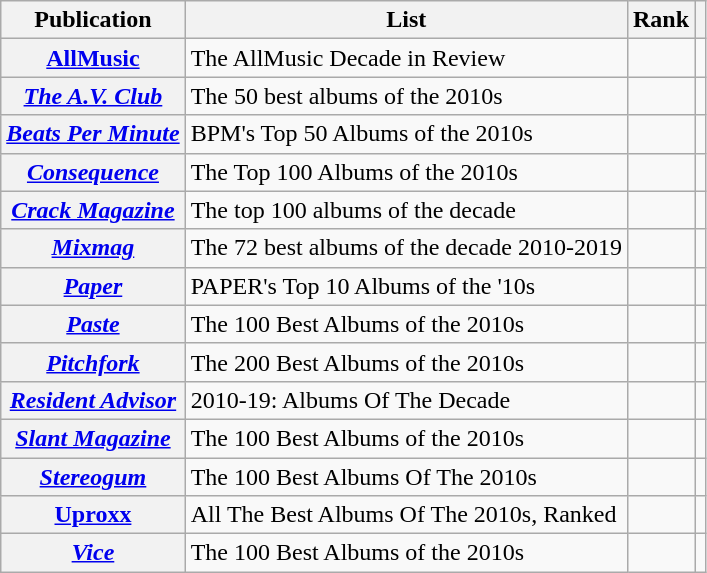<table class="sortable wikitable plainrowheaders">
<tr>
<th scope="col">Publication</th>
<th scope="col">List</th>
<th scope="col">Rank</th>
<th scope="col" class="unsortable"></th>
</tr>
<tr>
<th scope="row"><a href='#'>AllMusic</a></th>
<td>The AllMusic Decade in Review</td>
<td></td>
<td></td>
</tr>
<tr>
<th scope="row"><em><a href='#'>The A.V. Club</a></em></th>
<td>The 50 best albums of the 2010s</td>
<td></td>
<td></td>
</tr>
<tr>
<th scope="row"><em><a href='#'>Beats Per Minute</a></em></th>
<td>BPM's Top 50 Albums of the 2010s</td>
<td></td>
<td></td>
</tr>
<tr>
<th scope="row"><em><a href='#'>Consequence</a></em></th>
<td>The Top 100 Albums of the 2010s</td>
<td></td>
<td></td>
</tr>
<tr>
<th scope="row"><em><a href='#'>Crack Magazine</a></em></th>
<td>The top 100 albums of the decade</td>
<td></td>
<td></td>
</tr>
<tr>
<th scope="row"><em><a href='#'>Mixmag</a></em></th>
<td>The 72 best albums of the decade 2010-2019</td>
<td></td>
<td></td>
</tr>
<tr>
<th scope="row"><em><a href='#'>Paper</a></em></th>
<td>PAPER's Top 10 Albums of the '10s</td>
<td></td>
<td></td>
</tr>
<tr>
<th scope="row"><em><a href='#'>Paste</a></em></th>
<td>The 100 Best Albums of the 2010s</td>
<td></td>
<td></td>
</tr>
<tr>
<th scope="row"><em><a href='#'>Pitchfork</a></em></th>
<td>The 200 Best Albums of the 2010s</td>
<td></td>
<td></td>
</tr>
<tr>
<th scope="row"><em><a href='#'>Resident Advisor</a></em></th>
<td>2010-19: Albums Of The Decade</td>
<td></td>
<td></td>
</tr>
<tr>
<th scope="row"><em><a href='#'>Slant Magazine</a></em></th>
<td>The 100 Best Albums of the 2010s</td>
<td></td>
<td></td>
</tr>
<tr>
<th scope="row"><em><a href='#'>Stereogum</a></em></th>
<td>The 100 Best Albums Of The 2010s</td>
<td></td>
<td></td>
</tr>
<tr>
<th scope="row"><a href='#'>Uproxx</a></th>
<td>All The Best Albums Of The 2010s, Ranked</td>
<td></td>
<td></td>
</tr>
<tr>
<th scope="row"><em><a href='#'>Vice</a></em></th>
<td>The 100 Best Albums of the 2010s</td>
<td></td>
<td></td>
</tr>
</table>
